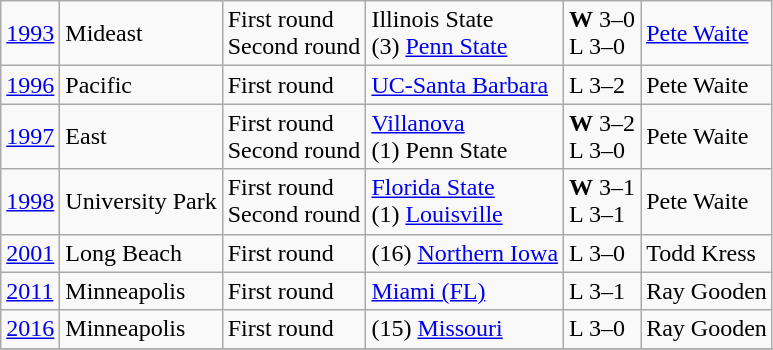<table class="wikitable" style="text-align:left;">
<tr>
<td><a href='#'>1993</a></td>
<td>Mideast</td>
<td>First round<br>Second round</td>
<td>Illinois State<br>(3) <a href='#'>Penn State</a></td>
<td><strong>W</strong> 3–0<br>L 3–0</td>
<td><a href='#'>Pete Waite</a></td>
</tr>
<tr>
<td><a href='#'>1996</a></td>
<td>Pacific</td>
<td>First round</td>
<td><a href='#'>UC-Santa Barbara</a></td>
<td>L 3–2</td>
<td>Pete Waite</td>
</tr>
<tr>
<td><a href='#'>1997</a></td>
<td>East</td>
<td>First round<br>Second round</td>
<td><a href='#'>Villanova</a><br>(1) Penn State</td>
<td><strong>W</strong> 3–2<br>L 3–0</td>
<td>Pete Waite</td>
</tr>
<tr>
<td><a href='#'>1998</a></td>
<td>University Park</td>
<td>First round<br>Second round</td>
<td><a href='#'>Florida State</a><br>(1) <a href='#'>Louisville</a></td>
<td><strong>W</strong> 3–1<br>L 3–1</td>
<td>Pete Waite</td>
</tr>
<tr>
<td><a href='#'>2001</a></td>
<td>Long Beach</td>
<td>First round</td>
<td>(16) <a href='#'>Northern Iowa</a></td>
<td>L 3–0</td>
<td>Todd Kress</td>
</tr>
<tr>
<td><a href='#'>2011</a></td>
<td>Minneapolis</td>
<td>First round</td>
<td><a href='#'>Miami (FL)</a></td>
<td>L 3–1</td>
<td>Ray Gooden</td>
</tr>
<tr>
<td><a href='#'>2016</a></td>
<td>Minneapolis</td>
<td>First round</td>
<td>(15) <a href='#'>Missouri</a></td>
<td>L 3–0</td>
<td>Ray Gooden</td>
</tr>
<tr>
</tr>
</table>
